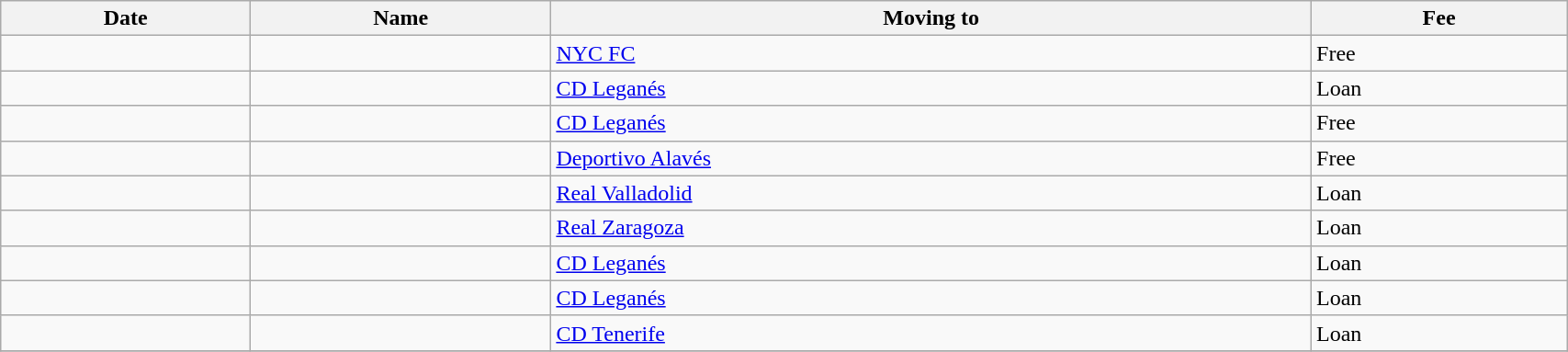<table class="wikitable sortable" width=90%>
<tr>
<th>Date</th>
<th>Name</th>
<th>Moving to</th>
<th>Fee</th>
</tr>
<tr>
<td></td>
<td> </td>
<td> <a href='#'>NYC FC</a></td>
<td>Free</td>
</tr>
<tr>
<td></td>
<td> </td>
<td> <a href='#'>CD Leganés</a></td>
<td>Loan</td>
</tr>
<tr>
<td></td>
<td> </td>
<td> <a href='#'>CD Leganés</a></td>
<td>Free</td>
</tr>
<tr>
<td></td>
<td> </td>
<td> <a href='#'>Deportivo Alavés</a></td>
<td>Free</td>
</tr>
<tr>
<td></td>
<td> </td>
<td> <a href='#'>Real Valladolid</a></td>
<td>Loan</td>
</tr>
<tr>
<td></td>
<td> </td>
<td> <a href='#'>Real Zaragoza</a></td>
<td>Loan</td>
</tr>
<tr>
<td></td>
<td> </td>
<td> <a href='#'>CD Leganés</a></td>
<td>Loan</td>
</tr>
<tr>
<td></td>
<td> </td>
<td> <a href='#'>CD Leganés</a></td>
<td>Loan</td>
</tr>
<tr>
<td></td>
<td> </td>
<td> <a href='#'>CD Tenerife</a></td>
<td>Loan</td>
</tr>
<tr>
</tr>
</table>
